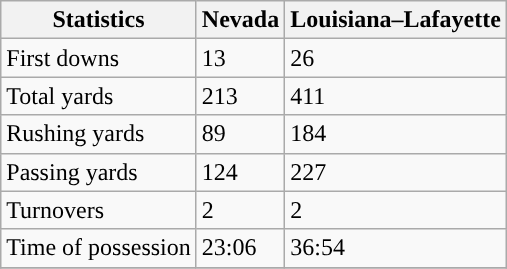<table class="wikitable">
<tr>
<th>Statistics</th>
<th>Nevada</th>
<th>Louisiana–Lafayette</th>
</tr>
<tr>
<td>First downs</td>
<td>13</td>
<td>26</td>
</tr>
<tr>
<td>Total yards</td>
<td>213</td>
<td>411</td>
</tr>
<tr>
<td>Rushing yards</td>
<td>89</td>
<td>184</td>
</tr>
<tr>
<td>Passing yards</td>
<td>124</td>
<td>227</td>
</tr>
<tr>
<td>Turnovers</td>
<td>2</td>
<td>2</td>
</tr>
<tr>
<td>Time of possession</td>
<td>23:06</td>
<td>36:54</td>
</tr>
<tr>
</tr>
</table>
